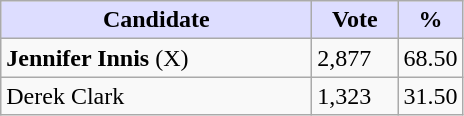<table class="wikitable">
<tr>
<th style="background:#ddf; width:200px;">Candidate</th>
<th style="background:#ddf; width:50px;">Vote</th>
<th style="background:#ddf; width:30px;">%</th>
</tr>
<tr>
<td><strong>Jennifer Innis</strong> (X)</td>
<td>2,877</td>
<td>68.50</td>
</tr>
<tr>
<td>Derek Clark</td>
<td>1,323</td>
<td>31.50</td>
</tr>
</table>
